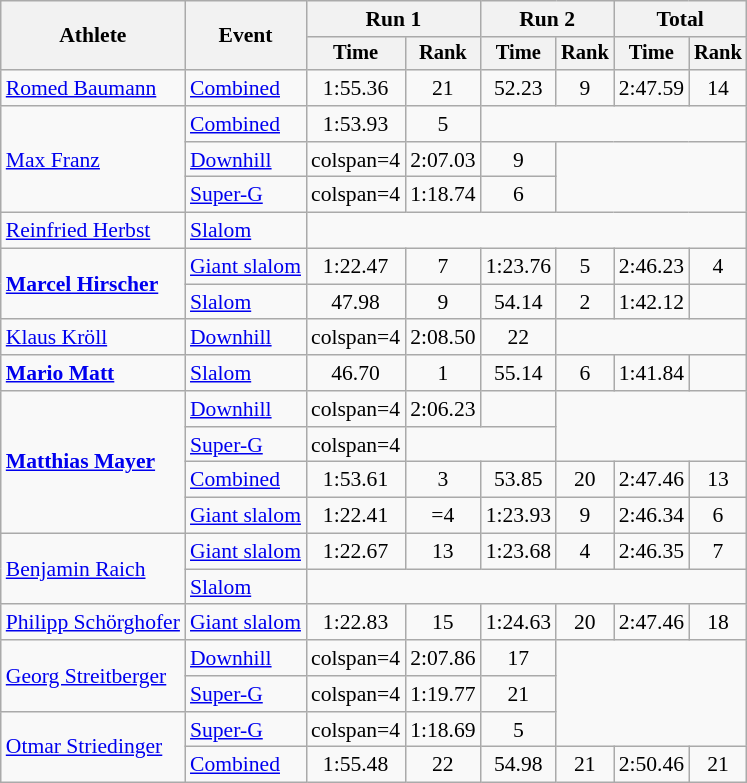<table class="wikitable" style="font-size:90%">
<tr>
<th rowspan=2>Athlete</th>
<th rowspan=2>Event</th>
<th colspan=2>Run 1</th>
<th colspan=2>Run 2</th>
<th colspan=2>Total</th>
</tr>
<tr style="font-size:95%">
<th>Time</th>
<th>Rank</th>
<th>Time</th>
<th>Rank</th>
<th>Time</th>
<th>Rank</th>
</tr>
<tr align=center>
<td align=left><a href='#'>Romed Baumann</a></td>
<td align=left><a href='#'>Combined</a></td>
<td>1:55.36</td>
<td>21</td>
<td>52.23</td>
<td>9</td>
<td>2:47.59</td>
<td>14</td>
</tr>
<tr align=center>
<td align=left rowspan=3><a href='#'>Max Franz</a></td>
<td align=left><a href='#'>Combined</a></td>
<td>1:53.93</td>
<td>5</td>
<td colspan=4></td>
</tr>
<tr align=center>
<td align=left><a href='#'>Downhill</a></td>
<td>colspan=4 </td>
<td>2:07.03</td>
<td>9</td>
</tr>
<tr align=center>
<td align=left><a href='#'>Super-G</a></td>
<td>colspan=4 </td>
<td>1:18.74</td>
<td>6</td>
</tr>
<tr align=center>
<td align=left><a href='#'>Reinfried Herbst</a></td>
<td align=left><a href='#'>Slalom</a></td>
<td colspan=6></td>
</tr>
<tr align=center>
<td align=left rowspan=2><strong><a href='#'>Marcel Hirscher</a></strong></td>
<td align=left><a href='#'>Giant slalom</a></td>
<td>1:22.47</td>
<td>7</td>
<td>1:23.76</td>
<td>5</td>
<td>2:46.23</td>
<td>4</td>
</tr>
<tr align=center>
<td align=left><a href='#'>Slalom</a></td>
<td>47.98</td>
<td>9</td>
<td>54.14</td>
<td>2</td>
<td>1:42.12</td>
<td></td>
</tr>
<tr align=center>
<td align=left><a href='#'>Klaus Kröll</a></td>
<td align=left><a href='#'>Downhill</a></td>
<td>colspan=4 </td>
<td>2:08.50</td>
<td>22</td>
</tr>
<tr align=center>
<td align=left><strong><a href='#'>Mario Matt</a></strong></td>
<td align=left><a href='#'>Slalom</a></td>
<td>46.70</td>
<td>1</td>
<td>55.14</td>
<td>6</td>
<td>1:41.84</td>
<td></td>
</tr>
<tr align=center>
<td align=left rowspan=4><strong><a href='#'>Matthias Mayer</a></strong></td>
<td align=left><a href='#'>Downhill</a></td>
<td>colspan=4 </td>
<td>2:06.23</td>
<td></td>
</tr>
<tr align=center>
<td align=left><a href='#'>Super-G</a></td>
<td>colspan=4 </td>
<td colspan=2></td>
</tr>
<tr align=center>
<td align=left><a href='#'>Combined</a></td>
<td>1:53.61</td>
<td>3</td>
<td>53.85</td>
<td>20</td>
<td>2:47.46</td>
<td>13</td>
</tr>
<tr align=center>
<td align=left><a href='#'>Giant slalom</a></td>
<td>1:22.41</td>
<td>=4</td>
<td>1:23.93</td>
<td>9</td>
<td>2:46.34</td>
<td>6</td>
</tr>
<tr align=center>
<td align=left rowspan=2><a href='#'>Benjamin Raich</a></td>
<td align=left><a href='#'>Giant slalom</a></td>
<td>1:22.67</td>
<td>13</td>
<td>1:23.68</td>
<td>4</td>
<td>2:46.35</td>
<td>7</td>
</tr>
<tr align=center>
<td align=left><a href='#'>Slalom</a></td>
<td colspan=6></td>
</tr>
<tr align=center>
<td align=left><a href='#'>Philipp Schörghofer</a></td>
<td align=left><a href='#'>Giant slalom</a></td>
<td>1:22.83</td>
<td>15</td>
<td>1:24.63</td>
<td>20</td>
<td>2:47.46</td>
<td>18</td>
</tr>
<tr align=center>
<td align=left rowspan=2><a href='#'>Georg Streitberger</a></td>
<td align=left><a href='#'>Downhill</a></td>
<td>colspan=4 </td>
<td>2:07.86</td>
<td>17</td>
</tr>
<tr align=center>
<td align=left><a href='#'>Super-G</a></td>
<td>colspan=4 </td>
<td>1:19.77</td>
<td>21</td>
</tr>
<tr align=center>
<td align=left rowspan=2><a href='#'>Otmar Striedinger</a></td>
<td align=left><a href='#'>Super-G</a></td>
<td>colspan=4 </td>
<td>1:18.69</td>
<td>5</td>
</tr>
<tr align=center>
<td align=left><a href='#'>Combined</a></td>
<td>1:55.48</td>
<td>22</td>
<td>54.98</td>
<td>21</td>
<td>2:50.46</td>
<td>21</td>
</tr>
</table>
